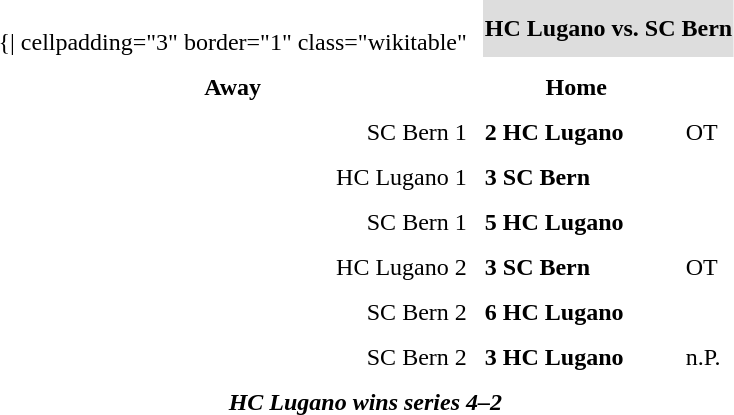<table cellspacing="10">
<tr>
<td valign="top"><br>	{| cellpadding="3" border="1"  class="wikitable"</td>
<th bgcolor="#DDDDDD" colspan="4">HC Lugano vs. SC Bern</th>
</tr>
<tr>
<th>Away</th>
<th>Home</th>
<th></th>
</tr>
<tr>
<td align = "right">SC Bern 1</td>
<td><strong>2 HC Lugano</strong></td>
<td>OT</td>
</tr>
<tr>
<td align = "right">HC Lugano 1</td>
<td><strong>3 SC Bern</strong></td>
<td> </td>
</tr>
<tr>
<td align = "right">SC Bern 1</td>
<td><strong>5 HC Lugano</strong></td>
<td> </td>
</tr>
<tr>
<td align = "right">HC Lugano 2</td>
<td><strong>3 SC Bern</strong></td>
<td>OT</td>
</tr>
<tr>
<td align = "right">SC Bern 2</td>
<td><strong>6 HC Lugano</strong></td>
<td> </td>
</tr>
<tr>
<td align = "right">SC Bern 2</td>
<td><strong>3 HC Lugano</strong></td>
<td>n.P.</td>
</tr>
<tr align="center">
<td colspan="4"><strong><em>HC Lugano wins series 4–2</em></strong></td>
</tr>
</table>
